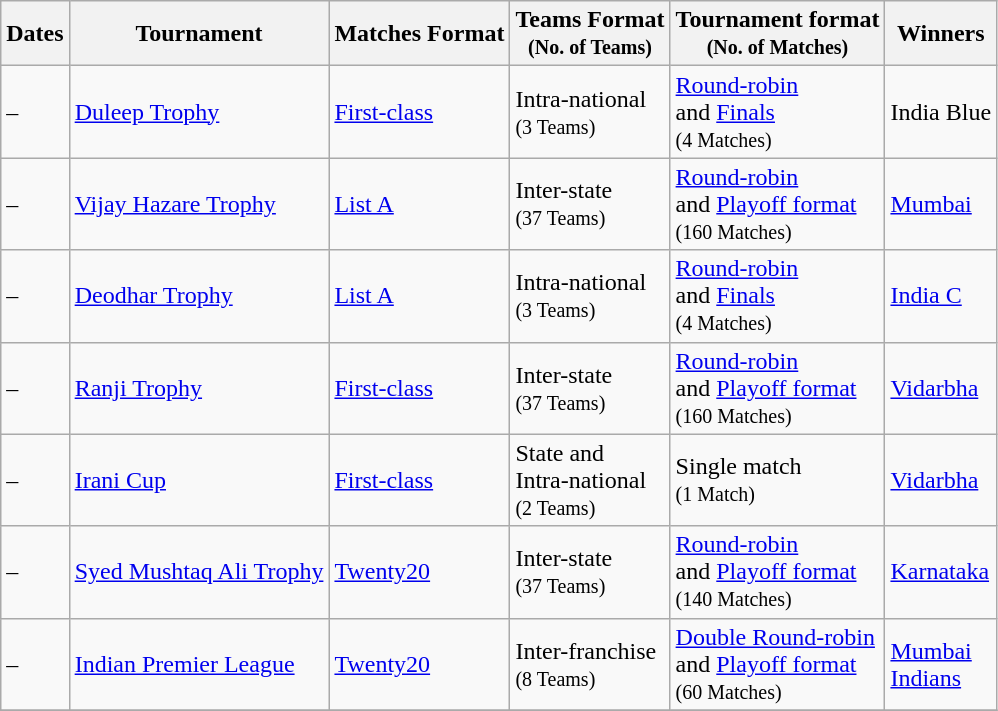<table class="wikitable sortable" style="text-align:center; white-space:nowrap;" style="width: 70%;">
<tr>
<th>Dates</th>
<th>Tournament</th>
<th>Matches Format</th>
<th>Teams Format <br><small>(No. of Teams)</small></th>
<th>Tournament format <br><small>(No. of Matches)</small></th>
<th>Winners</th>
</tr>
<tr>
<td style="text-align:left">–<br></td>
<td style="text-align:left"><a href='#'>Duleep Trophy</a></td>
<td style="text-align:left"><a href='#'>First-class</a></td>
<td style="text-align:left">Intra-national<br><small>(3 Teams)</small></td>
<td style="text-align:left"><a href='#'>Round-robin</a><br> and <a href='#'>Finals</a><br><small>(4 Matches)</small></td>
<td style="text-align:left">India Blue</td>
</tr>
<tr>
<td style="text-align:left">–<br></td>
<td style="text-align:left"><a href='#'>Vijay Hazare Trophy</a></td>
<td style="text-align:left"><a href='#'>List A</a></td>
<td style="text-align:left">Inter-state<br><small>(37 Teams)</small></td>
<td style="text-align:left"><a href='#'>Round-robin</a><br> and <a href='#'>Playoff format</a><br><small>(160 Matches)</small></td>
<td style="text-align:left"><a href='#'>Mumbai</a></td>
</tr>
<tr>
<td style="text-align:left">–<br></td>
<td style="text-align:left"><a href='#'>Deodhar Trophy</a></td>
<td style="text-align:left"><a href='#'>List A</a></td>
<td style="text-align:left">Intra-national<br><small>(3 Teams)</small></td>
<td style="text-align:left"><a href='#'>Round-robin</a><br> and <a href='#'>Finals</a><br><small>(4 Matches)</small></td>
<td style="text-align:left"><a href='#'>India C</a></td>
</tr>
<tr>
<td style="text-align:left">–<br></td>
<td style="text-align:left"><a href='#'>Ranji Trophy</a></td>
<td style="text-align:left"><a href='#'>First-class</a></td>
<td style="text-align:left">Inter-state<br><small>(37 Teams)</small></td>
<td style="text-align:left"><a href='#'>Round-robin</a><br> and <a href='#'>Playoff format</a><br><small>(160 Matches)</small></td>
<td style="text-align:left"><a href='#'>Vidarbha</a></td>
</tr>
<tr>
<td style="text-align:left">–<br></td>
<td style="text-align:left"><a href='#'>Irani Cup</a></td>
<td style="text-align:left"><a href='#'>First-class</a></td>
<td style="text-align:left">State and<br> Intra-national<br><small>(2 Teams)</small></td>
<td style="text-align:left">Single match<br><small>(1 Match)</small></td>
<td style="text-align:left"><a href='#'>Vidarbha</a></td>
</tr>
<tr>
<td style="text-align:left">–<br></td>
<td style="text-align:left"><a href='#'>Syed Mushtaq Ali Trophy</a></td>
<td style="text-align:left"><a href='#'>Twenty20</a></td>
<td style="text-align:left">Inter-state<br><small>(37 Teams)</small></td>
<td style="text-align:left"><a href='#'>Round-robin</a><br> and <a href='#'>Playoff format</a><br><small>(140 Matches)</small></td>
<td style="text-align:left"><a href='#'>Karnataka</a></td>
</tr>
<tr>
<td style="text-align:left">–<br></td>
<td style="text-align:left"><a href='#'>Indian Premier League</a></td>
<td style="text-align:left"><a href='#'>Twenty20</a></td>
<td style="text-align:left">Inter-franchise<br><small>(8 Teams)</small></td>
<td style="text-align:left"><a href='#'>Double Round-robin</a><br> and <a href='#'>Playoff format</a><br><small>(60 Matches)</small></td>
<td style="text-align:left"><a href='#'>Mumbai<br>Indians</a></td>
</tr>
<tr>
</tr>
</table>
